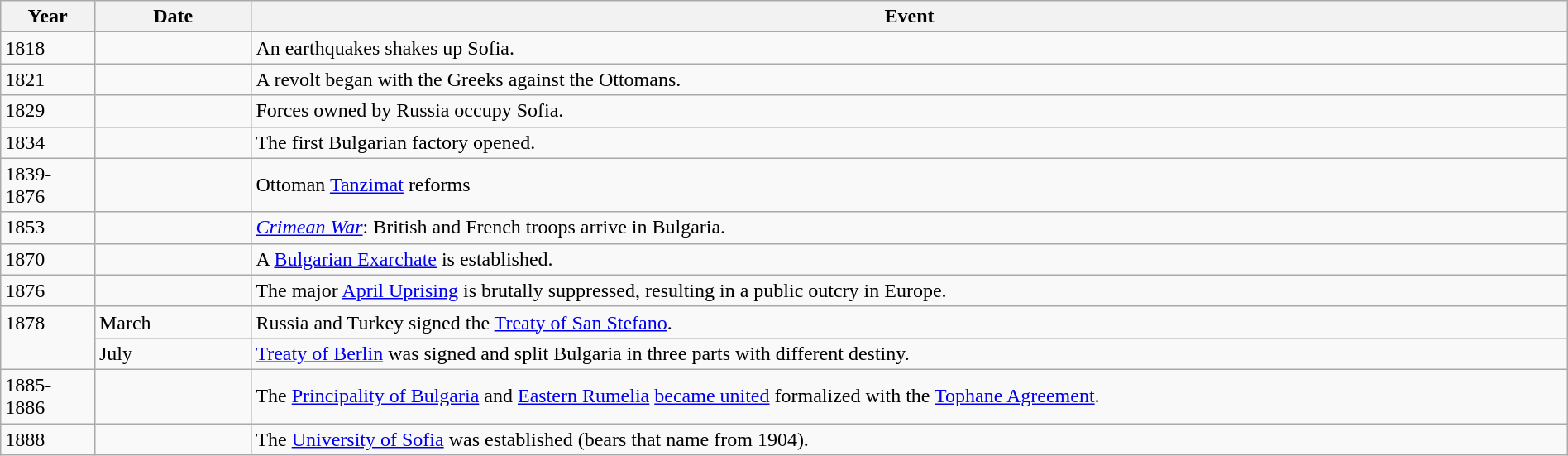<table class="wikitable" width="100%">
<tr>
<th style="width:6%">Year</th>
<th style="width:10%">Date</th>
<th>Event</th>
</tr>
<tr>
<td>1818</td>
<td></td>
<td>An earthquakes shakes up Sofia.</td>
</tr>
<tr>
<td>1821</td>
<td></td>
<td>A revolt began with the Greeks against the Ottomans.</td>
</tr>
<tr>
<td>1829</td>
<td></td>
<td>Forces owned by Russia occupy Sofia.</td>
</tr>
<tr>
<td>1834</td>
<td></td>
<td>The first Bulgarian factory opened.</td>
</tr>
<tr>
<td>1839-1876</td>
<td></td>
<td>Ottoman <a href='#'>Tanzimat</a> reforms</td>
</tr>
<tr>
<td>1853</td>
<td></td>
<td><em><a href='#'>Crimean War</a></em>: British and French troops arrive in Bulgaria.</td>
</tr>
<tr>
<td>1870</td>
<td></td>
<td>A <a href='#'>Bulgarian Exarchate</a> is established.</td>
</tr>
<tr>
<td>1876</td>
<td></td>
<td>The major <a href='#'>April Uprising</a> is brutally suppressed, resulting in a public outcry in Europe.</td>
</tr>
<tr>
<td rowspan="2" valign="top">1878</td>
<td>March</td>
<td>Russia and Turkey signed the <a href='#'>Treaty of San Stefano</a>.</td>
</tr>
<tr>
<td>July</td>
<td><a href='#'>Treaty of Berlin</a> was signed and split Bulgaria in three parts with different destiny.</td>
</tr>
<tr>
<td>1885-1886</td>
<td></td>
<td>The <a href='#'>Principality of Bulgaria</a> and <a href='#'>Eastern Rumelia</a> <a href='#'>became united</a> formalized with the <a href='#'>Tophane Agreement</a>.</td>
</tr>
<tr>
<td>1888</td>
<td></td>
<td>The <a href='#'>University of Sofia</a> was established (bears that name from 1904).</td>
</tr>
</table>
